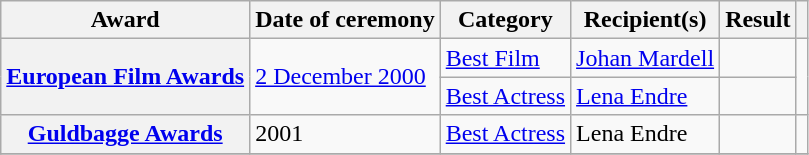<table class="wikitable plainrowheaders sortable">
<tr>
<th scope="col">Award</th>
<th scope="col">Date of ceremony</th>
<th scope="col">Category</th>
<th scope="col">Recipient(s)</th>
<th scope="col">Result</th>
<th scope="col" class="unsortable"></th>
</tr>
<tr>
<th scope="row" rowspan=2><a href='#'>European Film Awards</a></th>
<td rowspan="2"><a href='#'>2 December 2000</a></td>
<td><a href='#'>Best Film</a></td>
<td><a href='#'>Johan Mardell</a></td>
<td></td>
<td rowspan="2"></td>
</tr>
<tr>
<td><a href='#'>Best Actress</a></td>
<td><a href='#'>Lena Endre</a></td>
<td></td>
</tr>
<tr>
<th scope="row"><a href='#'>Guldbagge Awards</a></th>
<td>2001</td>
<td><a href='#'>Best Actress</a></td>
<td>Lena Endre</td>
<td></td>
<td></td>
</tr>
<tr>
</tr>
</table>
